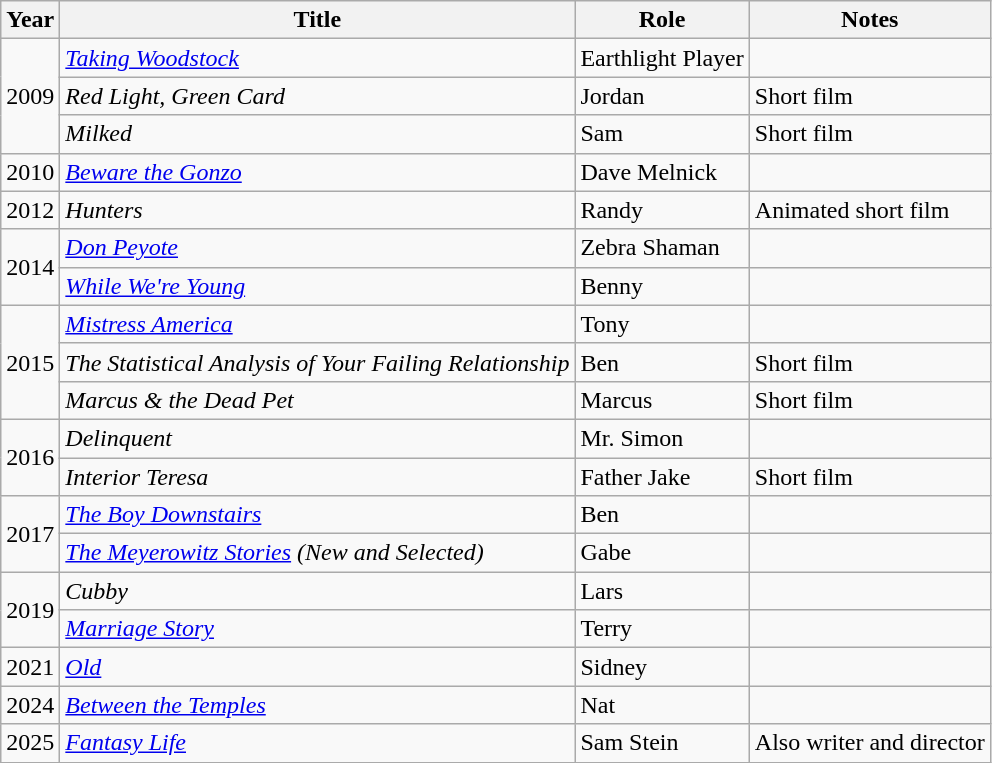<table class="wikitable sortable">
<tr>
<th>Year</th>
<th>Title</th>
<th>Role</th>
<th class="unsortable">Notes</th>
</tr>
<tr>
<td rowspan=3>2009</td>
<td><em><a href='#'>Taking Woodstock</a></em></td>
<td>Earthlight Player</td>
<td></td>
</tr>
<tr>
<td><em>Red Light, Green Card</em></td>
<td>Jordan</td>
<td>Short film</td>
</tr>
<tr>
<td><em>Milked</em></td>
<td>Sam</td>
<td>Short film</td>
</tr>
<tr>
<td>2010</td>
<td><em><a href='#'>Beware the Gonzo</a></em></td>
<td>Dave Melnick</td>
<td></td>
</tr>
<tr>
<td>2012</td>
<td><em>Hunters</em></td>
<td>Randy</td>
<td>Animated short film</td>
</tr>
<tr>
<td rowspan=2>2014</td>
<td><em><a href='#'>Don Peyote</a></em></td>
<td>Zebra Shaman</td>
<td></td>
</tr>
<tr>
<td><em><a href='#'>While We're Young</a></em></td>
<td>Benny</td>
<td></td>
</tr>
<tr>
<td rowspan=3>2015</td>
<td><em><a href='#'>Mistress America</a></em></td>
<td>Tony</td>
<td></td>
</tr>
<tr>
<td><em>The Statistical Analysis of Your Failing Relationship</em></td>
<td>Ben</td>
<td>Short film</td>
</tr>
<tr>
<td><em>Marcus & the Dead Pet</em></td>
<td>Marcus</td>
<td>Short film</td>
</tr>
<tr>
<td rowspan=2>2016</td>
<td><em>Delinquent</em></td>
<td>Mr. Simon</td>
<td></td>
</tr>
<tr>
<td><em>Interior Teresa</em></td>
<td>Father Jake</td>
<td>Short film</td>
</tr>
<tr>
<td rowspan=2>2017</td>
<td><em><a href='#'>The Boy Downstairs</a></em></td>
<td>Ben</td>
<td></td>
</tr>
<tr>
<td><em><a href='#'>The Meyerowitz Stories</a> (New and Selected)</em></td>
<td>Gabe</td>
<td></td>
</tr>
<tr>
<td rowspan=2>2019</td>
<td><em>Cubby</em></td>
<td>Lars</td>
<td></td>
</tr>
<tr>
<td><em><a href='#'>Marriage Story</a></em></td>
<td>Terry</td>
<td></td>
</tr>
<tr>
<td>2021</td>
<td><em><a href='#'>Old</a></em></td>
<td>Sidney</td>
<td></td>
</tr>
<tr>
<td>2024</td>
<td><em><a href='#'>Between the Temples</a></em></td>
<td>Nat</td>
<td></td>
</tr>
<tr>
<td>2025</td>
<td><em><a href='#'>Fantasy Life</a></em></td>
<td>Sam Stein</td>
<td>Also writer and director</td>
</tr>
</table>
